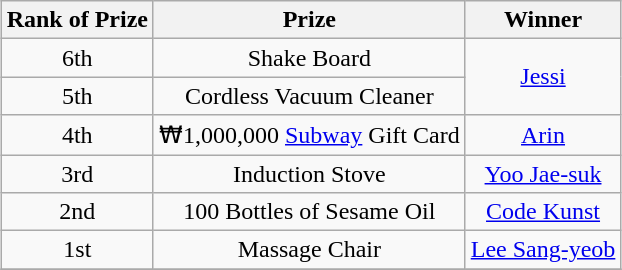<table class="wikitable plainrowheaders nowrap" style="margin:auto; text-align:center">
<tr>
<th>Rank of Prize</th>
<th>Prize</th>
<th>Winner</th>
</tr>
<tr>
<td>6th</td>
<td>Shake Board</td>
<td rowspan="2"><a href='#'>Jessi</a></td>
</tr>
<tr>
<td>5th</td>
<td>Cordless Vacuum Cleaner</td>
</tr>
<tr>
<td>4th</td>
<td>₩1,000,000 <a href='#'>Subway</a> Gift Card</td>
<td><a href='#'>Arin</a></td>
</tr>
<tr>
<td>3rd</td>
<td>Induction Stove</td>
<td><a href='#'>Yoo Jae-suk</a></td>
</tr>
<tr>
<td>2nd</td>
<td>100 Bottles of Sesame Oil</td>
<td><a href='#'>Code Kunst</a></td>
</tr>
<tr>
<td>1st</td>
<td>Massage Chair</td>
<td><a href='#'>Lee Sang-yeob</a></td>
</tr>
<tr>
</tr>
</table>
